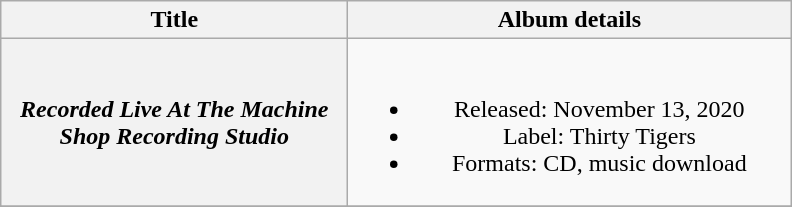<table class="wikitable plainrowheaders" style="text-align:center;">
<tr>
<th scope="col" style="width:14em;">Title</th>
<th scope="col" style="width:18em;">Album details</th>
</tr>
<tr>
<th scope="row"><em>Recorded Live At The Machine Shop Recording Studio</em></th>
<td><br><ul><li>Released: November 13, 2020</li><li>Label: Thirty Tigers</li><li>Formats: CD, music download</li></ul></td>
</tr>
<tr>
</tr>
</table>
